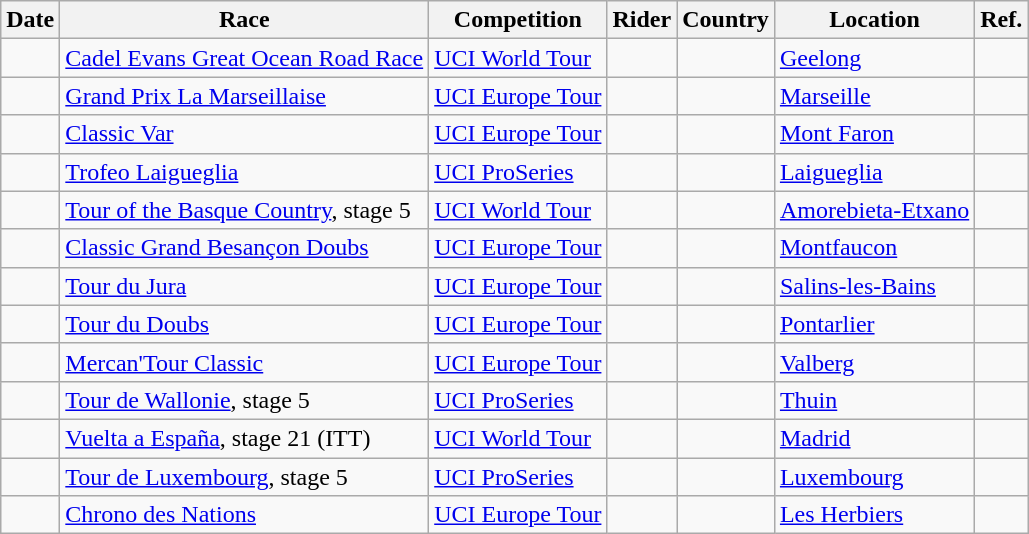<table class="wikitable sortable">
<tr>
<th>Date</th>
<th>Race</th>
<th>Competition</th>
<th>Rider</th>
<th>Country</th>
<th>Location</th>
<th class="unsortable">Ref.</th>
</tr>
<tr>
<td></td>
<td><a href='#'>Cadel Evans Great Ocean Road Race</a></td>
<td><a href='#'>UCI World Tour</a></td>
<td></td>
<td></td>
<td><a href='#'>Geelong</a></td>
<td align="center"></td>
</tr>
<tr>
<td></td>
<td><a href='#'>Grand Prix La Marseillaise</a></td>
<td><a href='#'>UCI Europe Tour</a></td>
<td></td>
<td></td>
<td><a href='#'>Marseille</a></td>
<td align="center"></td>
</tr>
<tr>
<td></td>
<td><a href='#'>Classic Var</a></td>
<td><a href='#'>UCI Europe Tour</a></td>
<td></td>
<td></td>
<td><a href='#'>Mont Faron</a></td>
<td align="center"></td>
</tr>
<tr>
<td></td>
<td><a href='#'>Trofeo Laigueglia</a></td>
<td><a href='#'>UCI ProSeries</a></td>
<td></td>
<td></td>
<td><a href='#'>Laigueglia</a></td>
<td align="center"></td>
</tr>
<tr>
<td></td>
<td><a href='#'>Tour of the Basque Country</a>, stage 5</td>
<td><a href='#'>UCI World Tour</a></td>
<td></td>
<td></td>
<td><a href='#'>Amorebieta-Etxano</a></td>
<td align="center"></td>
</tr>
<tr>
<td></td>
<td><a href='#'>Classic Grand Besançon Doubs</a></td>
<td><a href='#'>UCI Europe Tour</a></td>
<td></td>
<td></td>
<td><a href='#'>Montfaucon</a></td>
<td align="center"></td>
</tr>
<tr>
<td></td>
<td><a href='#'>Tour du Jura</a></td>
<td><a href='#'>UCI Europe Tour</a></td>
<td></td>
<td></td>
<td><a href='#'>Salins-les-Bains</a></td>
<td align="center"></td>
</tr>
<tr>
<td></td>
<td><a href='#'>Tour du Doubs</a></td>
<td><a href='#'>UCI Europe Tour</a></td>
<td></td>
<td></td>
<td><a href='#'>Pontarlier</a></td>
<td align="center"></td>
</tr>
<tr>
<td></td>
<td><a href='#'>Mercan'Tour Classic</a></td>
<td><a href='#'>UCI Europe Tour</a></td>
<td></td>
<td></td>
<td><a href='#'>Valberg</a></td>
<td align="center"></td>
</tr>
<tr>
<td></td>
<td><a href='#'>Tour de Wallonie</a>, stage 5</td>
<td><a href='#'>UCI ProSeries</a></td>
<td></td>
<td></td>
<td><a href='#'>Thuin</a></td>
<td align="center"></td>
</tr>
<tr>
<td></td>
<td><a href='#'>Vuelta a España</a>, stage 21 (ITT)</td>
<td><a href='#'>UCI World Tour</a></td>
<td></td>
<td></td>
<td><a href='#'>Madrid</a></td>
<td align="center"></td>
</tr>
<tr>
<td></td>
<td><a href='#'>Tour de Luxembourg</a>, stage 5</td>
<td><a href='#'>UCI ProSeries</a></td>
<td></td>
<td></td>
<td><a href='#'>Luxembourg</a></td>
<td align="center"></td>
</tr>
<tr>
<td></td>
<td><a href='#'>Chrono des Nations</a></td>
<td><a href='#'>UCI Europe Tour</a></td>
<td></td>
<td></td>
<td><a href='#'>Les Herbiers</a></td>
<td align="center"></td>
</tr>
</table>
